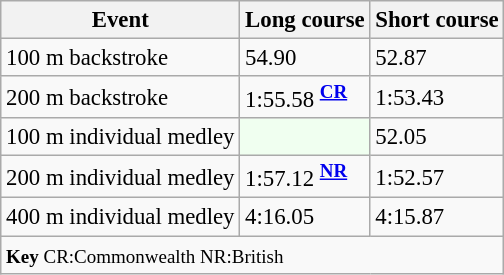<table class="wikitable" style="font-size:95%">
<tr>
<th>Event</th>
<th>Long course</th>
<th>Short course</th>
</tr>
<tr>
<td>100 m backstroke</td>
<td>54.90</td>
<td>52.87</td>
</tr>
<tr>
<td>200 m backstroke</td>
<td>1:55.58 <sup><strong><a href='#'>CR</a></strong></sup></td>
<td>1:53.43</td>
</tr>
<tr>
<td>100 m individual medley</td>
<td style="background:honeydew;"></td>
<td>52.05</td>
</tr>
<tr>
<td>200 m individual medley</td>
<td>1:57.12  <sup><strong><a href='#'>NR</a></strong></sup></td>
<td>1:52.57</td>
</tr>
<tr>
<td>400 m individual medley</td>
<td>4:16.05</td>
<td>4:15.87</td>
</tr>
<tr>
<td colspan="3"><small><strong>Key</strong> CR:Commonwealth NR:British</small></td>
</tr>
</table>
